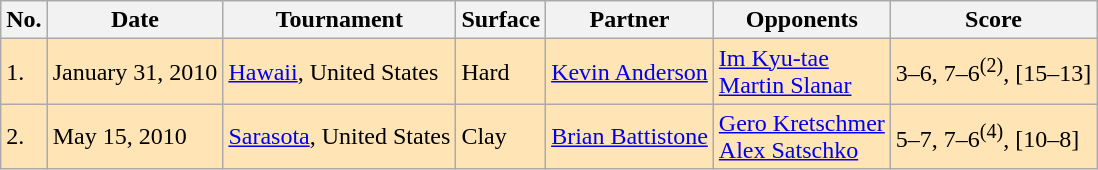<table class="wikitable">
<tr>
<th>No.</th>
<th>Date</th>
<th>Tournament</th>
<th>Surface</th>
<th>Partner</th>
<th>Opponents</th>
<th>Score</th>
</tr>
<tr bgcolor="moccasin">
<td>1.</td>
<td>January 31, 2010</td>
<td><a href='#'>Hawaii</a>, United States</td>
<td>Hard</td>
<td> <a href='#'>Kevin Anderson</a></td>
<td> <a href='#'>Im Kyu-tae</a><br> <a href='#'>Martin Slanar</a></td>
<td>3–6, 7–6<sup>(2)</sup>, [15–13]</td>
</tr>
<tr bgcolor="moccasin">
<td>2.</td>
<td>May 15, 2010</td>
<td><a href='#'>Sarasota</a>, United States</td>
<td>Clay</td>
<td> <a href='#'>Brian Battistone</a></td>
<td> <a href='#'>Gero Kretschmer</a><br> <a href='#'>Alex Satschko</a></td>
<td>5–7, 7–6<sup>(4)</sup>, [10–8]</td>
</tr>
</table>
